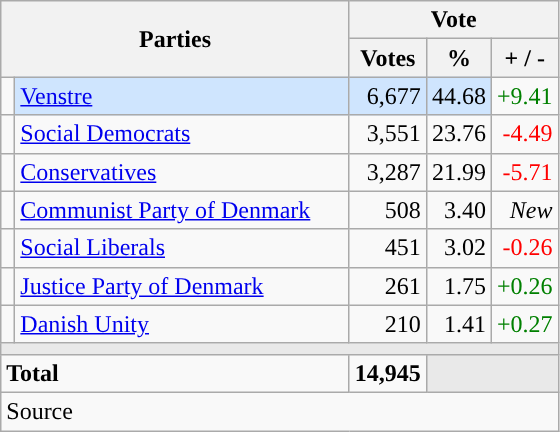<table class="wikitable" style="text-align:right;">
<tr>
<th style="text-align:centre;" rowspan="2" colspan="2" width="225">Parties</th>
<th colspan="3">Vote</th>
</tr>
<tr>
<th width="15">Votes</th>
<th width="15">%</th>
<th width="15">+ / -</th>
</tr>
<tr>
<td width="2" style="color:inherit;background:"></td>
<td bgcolor=#cfe5fe  align="left"><a href='#'>Venstre</a></td>
<td bgcolor=#cfe5fe>6,677</td>
<td bgcolor=#cfe5fe>44.68</td>
<td style=color:green;>+9.41</td>
</tr>
<tr>
<td width="2" style="color:inherit;background:"></td>
<td align="left"><a href='#'>Social Democrats</a></td>
<td>3,551</td>
<td>23.76</td>
<td style=color:red;>-4.49</td>
</tr>
<tr>
<td width="2" style="color:inherit;background:"></td>
<td align="left"><a href='#'>Conservatives</a></td>
<td>3,287</td>
<td>21.99</td>
<td style=color:red;>-5.71</td>
</tr>
<tr>
<td width="2" style="color:inherit;background:"></td>
<td align="left"><a href='#'>Communist Party of Denmark</a></td>
<td>508</td>
<td>3.40</td>
<td><em>New</em></td>
</tr>
<tr>
<td width="2" style="color:inherit;background:"></td>
<td align="left"><a href='#'>Social Liberals</a></td>
<td>451</td>
<td>3.02</td>
<td style=color:red;>-0.26</td>
</tr>
<tr>
<td width="2" style="color:inherit;background:"></td>
<td align="left"><a href='#'>Justice Party of Denmark</a></td>
<td>261</td>
<td>1.75</td>
<td style=color:green;>+0.26</td>
</tr>
<tr>
<td width="2" style="color:inherit;background:"></td>
<td align="left"><a href='#'>Danish Unity</a></td>
<td>210</td>
<td>1.41</td>
<td style=color:green;>+0.27</td>
</tr>
<tr>
<td colspan="7" bgcolor="#E9E9E9"></td>
</tr>
<tr>
<td align="left" colspan="2"><strong>Total</strong></td>
<td><strong>14,945</strong></td>
<td bgcolor="#E9E9E9" colspan="2"></td>
</tr>
<tr>
<td align="left" colspan="6">Source</td>
</tr>
</table>
